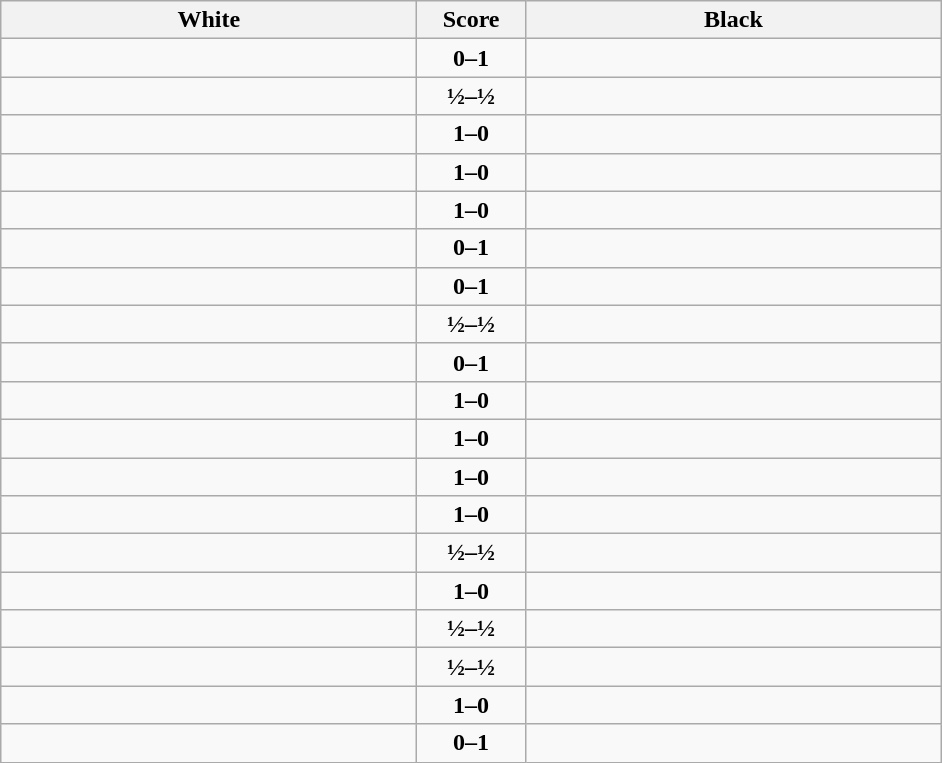<table class="wikitable" style="text-align: center;">
<tr>
<th align="right" width="270">White</th>
<th width="65">Score</th>
<th align="left" width="270">Black</th>
</tr>
<tr>
<td align=left></td>
<td align=center><strong>0–1</strong></td>
<td align=left><strong></strong></td>
</tr>
<tr>
<td align=left></td>
<td align=center><strong>½–½</strong></td>
<td align=left></td>
</tr>
<tr>
<td align=left><strong></strong></td>
<td align=center><strong>1–0</strong></td>
<td align=left></td>
</tr>
<tr>
<td align=left><strong></strong></td>
<td align=center><strong>1–0</strong></td>
<td align=left></td>
</tr>
<tr>
<td align=left><strong></strong></td>
<td align=center><strong>1–0</strong></td>
<td align=left></td>
</tr>
<tr>
<td align=left></td>
<td align=center><strong>0–1</strong></td>
<td align=left><strong></strong></td>
</tr>
<tr>
<td align=left></td>
<td align=center><strong>0–1</strong></td>
<td align=left><strong></strong></td>
</tr>
<tr>
<td align=left></td>
<td align=center><strong>½–½</strong></td>
<td align=left></td>
</tr>
<tr>
<td align=left></td>
<td align=center><strong>0–1</strong></td>
<td align=left><strong></strong></td>
</tr>
<tr>
<td align=left><strong></strong></td>
<td align=center><strong>1–0</strong></td>
<td align=left></td>
</tr>
<tr>
<td align=left><strong></strong></td>
<td align=center><strong>1–0</strong></td>
<td align=left></td>
</tr>
<tr>
<td align=left><strong></strong></td>
<td align=center><strong>1–0</strong></td>
<td align=left></td>
</tr>
<tr>
<td align=left><strong></strong></td>
<td align=center><strong>1–0</strong></td>
<td align=left></td>
</tr>
<tr>
<td align=left></td>
<td align=center><strong>½–½</strong></td>
<td align=left></td>
</tr>
<tr>
<td align=left><strong></strong></td>
<td align=center><strong>1–0</strong></td>
<td align=left></td>
</tr>
<tr>
<td align=left></td>
<td align=center><strong>½–½</strong></td>
<td align=left></td>
</tr>
<tr>
<td align=left></td>
<td align=center><strong>½–½</strong></td>
<td align=left></td>
</tr>
<tr>
<td align=left><strong></strong></td>
<td align=center><strong>1–0</strong></td>
<td align=left></td>
</tr>
<tr>
<td align=left></td>
<td align=center><strong>0–1</strong></td>
<td align=left><strong></strong></td>
</tr>
</table>
